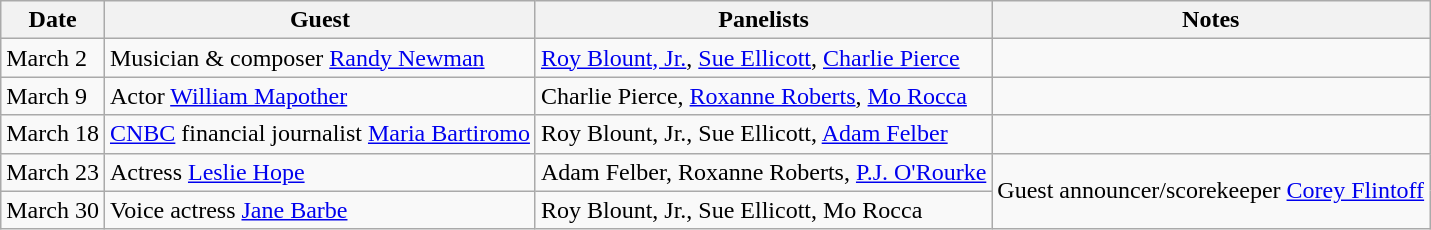<table class="wikitable">
<tr>
<th>Date</th>
<th>Guest</th>
<th>Panelists</th>
<th>Notes</th>
</tr>
<tr>
<td>March 2</td>
<td>Musician & composer <a href='#'>Randy Newman</a></td>
<td><a href='#'>Roy Blount, Jr.</a>, <a href='#'>Sue Ellicott</a>, <a href='#'>Charlie Pierce</a></td>
<td></td>
</tr>
<tr>
<td>March 9</td>
<td>Actor <a href='#'>William Mapother</a></td>
<td>Charlie Pierce, <a href='#'>Roxanne Roberts</a>, <a href='#'>Mo Rocca</a></td>
<td></td>
</tr>
<tr>
<td>March 18</td>
<td><a href='#'>CNBC</a> financial journalist <a href='#'>Maria Bartiromo</a></td>
<td>Roy Blount, Jr., Sue Ellicott, <a href='#'>Adam Felber</a></td>
<td></td>
</tr>
<tr>
<td>March 23</td>
<td>Actress <a href='#'>Leslie Hope</a></td>
<td>Adam Felber, Roxanne Roberts, <a href='#'>P.J. O'Rourke</a></td>
<td rowspan=2>Guest announcer/scorekeeper <a href='#'>Corey Flintoff</a></td>
</tr>
<tr>
<td>March 30</td>
<td>Voice actress <a href='#'>Jane Barbe</a></td>
<td>Roy Blount, Jr., Sue Ellicott, Mo Rocca</td>
</tr>
</table>
